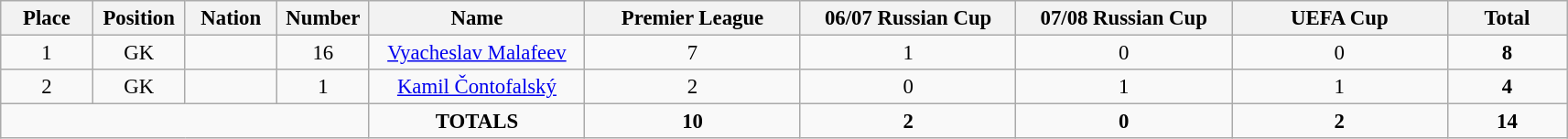<table class="wikitable" style="font-size: 95%; text-align: center;">
<tr>
<th width=60>Place</th>
<th width=60>Position</th>
<th width=60>Nation</th>
<th width=60>Number</th>
<th width=150>Name</th>
<th width=150>Premier League</th>
<th width=150>06/07 Russian Cup</th>
<th width=150>07/08 Russian Cup</th>
<th width=150>UEFA Cup</th>
<th width=80><strong>Total</strong></th>
</tr>
<tr>
<td>1</td>
<td>GK</td>
<td></td>
<td>16</td>
<td><a href='#'>Vyacheslav Malafeev</a></td>
<td>7</td>
<td>1</td>
<td>0</td>
<td>0</td>
<td><strong>8</strong></td>
</tr>
<tr>
<td>2</td>
<td>GK</td>
<td></td>
<td>1</td>
<td><a href='#'>Kamil Čontofalský</a></td>
<td>2</td>
<td>0</td>
<td>1</td>
<td>1</td>
<td><strong>4</strong></td>
</tr>
<tr>
<td colspan="4"></td>
<td><strong>TOTALS</strong></td>
<td><strong>10</strong></td>
<td><strong>2</strong></td>
<td><strong>0</strong></td>
<td><strong>2</strong></td>
<td><strong>14</strong></td>
</tr>
</table>
